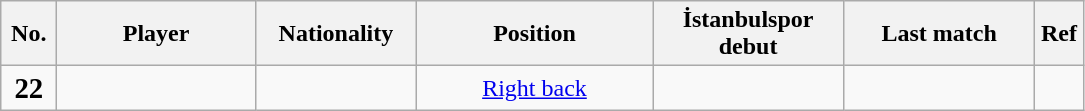<table class="wikitable" style="font-size:100%; text-align: center;">
<tr>
<th style="width:30px;">No.</th>
<th style="width:125px;">Player</th>
<th style="width:100px;">Nationality</th>
<th style="width:150px;">Position</th>
<th style="width:120px;">İstanbulspor debut</th>
<th style="width:120px;">Last match</th>
<th style="width:25px;">Ref</th>
</tr>
<tr>
<td><big><strong>22</strong></big></td>
<td align=left></td>
<td align=left></td>
<td><a href='#'>Right back</a></td>
<td></td>
<td></td>
<td></td>
</tr>
</table>
